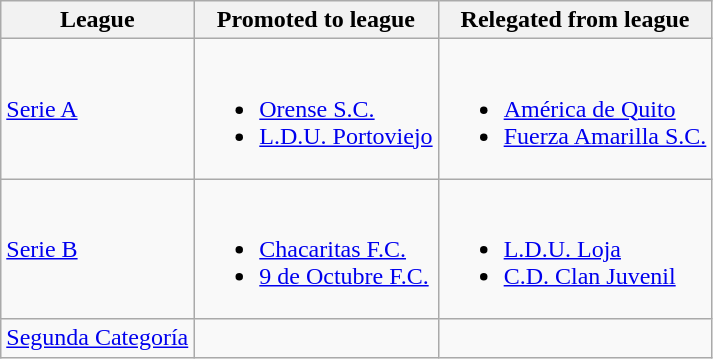<table class="wikitable">
<tr>
<th>League</th>
<th>Promoted to league</th>
<th>Relegated from league</th>
</tr>
<tr>
<td><a href='#'>Serie A</a></td>
<td><br><ul><li><a href='#'>Orense S.C.</a></li><li><a href='#'>L.D.U. Portoviejo</a></li></ul></td>
<td><br><ul><li><a href='#'>América de Quito</a></li><li><a href='#'>Fuerza Amarilla S.C.</a></li></ul></td>
</tr>
<tr>
<td><a href='#'>Serie B</a></td>
<td><br><ul><li><a href='#'>Chacaritas F.C.</a></li><li><a href='#'>9 de Octubre F.C.</a></li></ul></td>
<td><br><ul><li><a href='#'>L.D.U. Loja</a></li><li><a href='#'>C.D. Clan Juvenil</a></li></ul></td>
</tr>
<tr>
<td><a href='#'>Segunda Categoría</a></td>
<td></td>
<td></td>
</tr>
</table>
